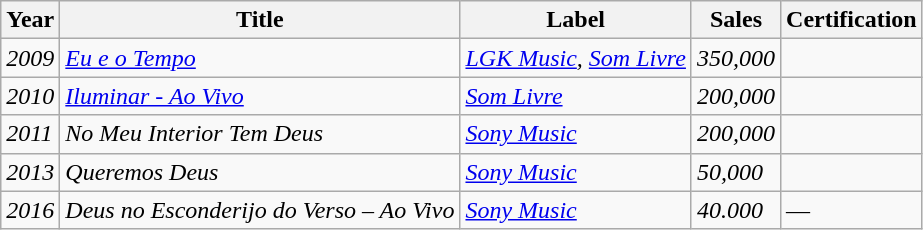<table class="wikitable sortable">
<tr>
<th>Year</th>
<th>Title</th>
<th>Label</th>
<th>Sales</th>
<th>Certification</th>
</tr>
<tr>
<td><em>2009</em></td>
<td><em><a href='#'>Eu e o Tempo</a></em></td>
<td><em><a href='#'>LGK Music</a>, <a href='#'>Som Livre</a></em></td>
<td><em>350,000</em></td>
<td><em></em></td>
</tr>
<tr>
<td><em>2010</em></td>
<td><em><a href='#'>Iluminar - Ao Vivo</a></em></td>
<td><em><a href='#'>Som Livre</a></em></td>
<td><em>200,000</em></td>
<td><em></em></td>
</tr>
<tr>
<td><em>2011</em></td>
<td><em>No Meu Interior Tem Deus </em></td>
<td><em><a href='#'>Sony Music</a></em></td>
<td><em>200,000</em></td>
<td><em></em></td>
</tr>
<tr>
<td><em>2013</em></td>
<td><em>Queremos Deus</em></td>
<td><em><a href='#'>Sony Music</a></em></td>
<td><em>50,000</em></td>
<td><em></em></td>
</tr>
<tr>
<td><em>2016</em></td>
<td><em>Deus no Esconderijo do Verso – Ao Vivo</em></td>
<td><em><a href='#'>Sony Music</a></em></td>
<td><em>40.000</em></td>
<td>—</td>
</tr>
</table>
